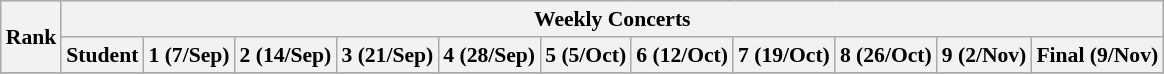<table class="wikitable" style="font-size:90%;">
<tr bgcolor="DDDDDD">
<th rowspan="2">Rank</th>
<th colspan="11">Weekly Concerts</th>
</tr>
<tr bgcolor="DDDDDD">
<th>Student</th>
<th>1 (7/Sep)</th>
<th>2 (14/Sep)</th>
<th>3 (21/Sep)</th>
<th>4 (28/Sep)</th>
<th>5 (5/Oct)</th>
<th>6 (12/Oct)</th>
<th>7 (19/Oct)</th>
<th>8 (26/Oct)</th>
<th>9 (2/Nov)</th>
<th>Final (9/Nov)</th>
</tr>
<tr>
</tr>
</table>
